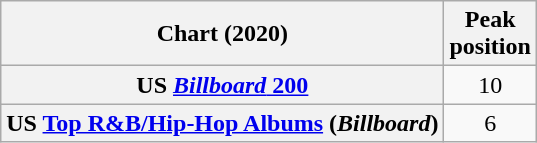<table class="wikitable sortable plainrowheaders" style="text-align:center">
<tr>
<th scope="col">Chart (2020)</th>
<th scope="col">Peak<br>position</th>
</tr>
<tr>
<th scope="row">US <a href='#'><em>Billboard</em> 200</a></th>
<td>10</td>
</tr>
<tr>
<th scope="row">US <a href='#'>Top R&B/Hip-Hop Albums</a> (<em>Billboard</em>)</th>
<td>6</td>
</tr>
</table>
